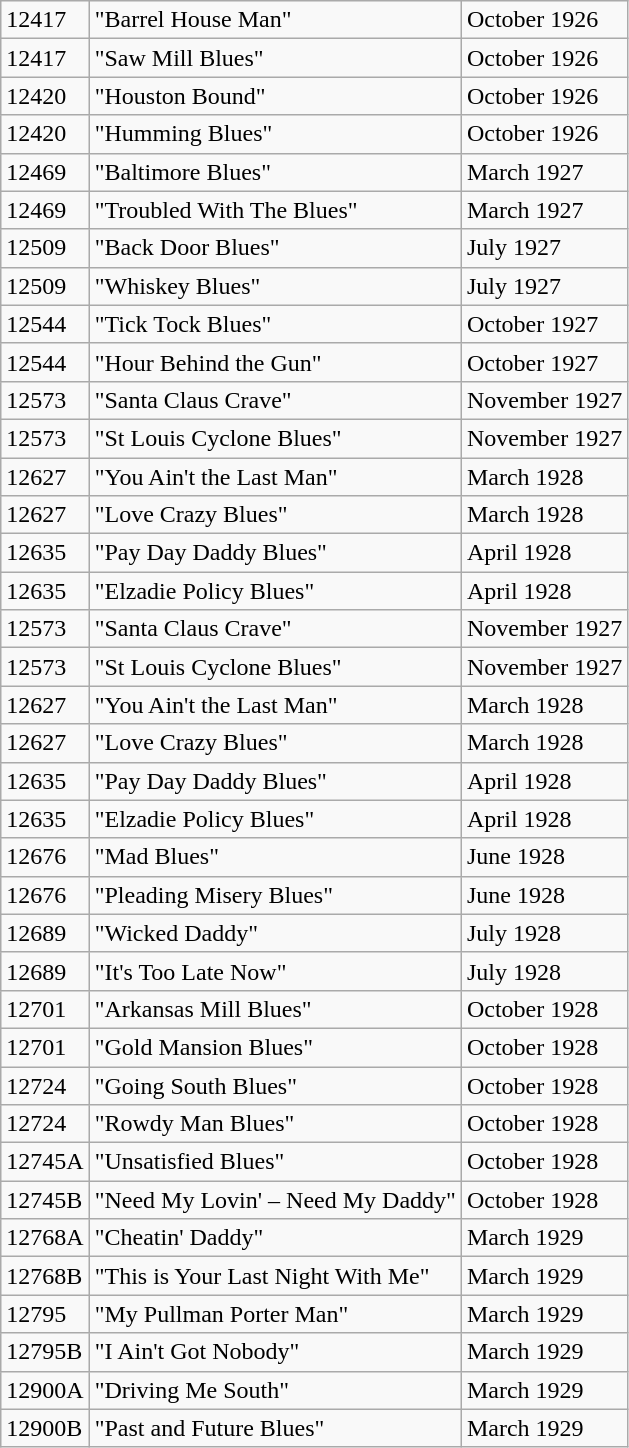<table class="wikitable">
<tr>
<td>12417</td>
<td>"Barrel House Man"</td>
<td>October 1926</td>
</tr>
<tr>
<td>12417</td>
<td>"Saw Mill Blues"</td>
<td>October 1926</td>
</tr>
<tr>
<td>12420</td>
<td>"Houston Bound"</td>
<td>October 1926</td>
</tr>
<tr>
<td>12420</td>
<td>"Humming Blues"</td>
<td>October 1926</td>
</tr>
<tr>
<td>12469</td>
<td>"Baltimore Blues"</td>
<td>March 1927</td>
</tr>
<tr>
<td>12469</td>
<td>"Troubled With The Blues"</td>
<td>March 1927</td>
</tr>
<tr>
<td>12509</td>
<td>"Back Door Blues"</td>
<td>July 1927</td>
</tr>
<tr>
<td>12509</td>
<td>"Whiskey Blues"</td>
<td>July 1927</td>
</tr>
<tr>
<td>12544</td>
<td>"Tick Tock Blues"</td>
<td>October 1927</td>
</tr>
<tr>
<td>12544</td>
<td>"Hour Behind the Gun"</td>
<td>October 1927</td>
</tr>
<tr>
<td>12573</td>
<td>"Santa Claus Crave"</td>
<td>November 1927</td>
</tr>
<tr>
<td>12573</td>
<td>"St Louis Cyclone Blues"</td>
<td>November 1927</td>
</tr>
<tr>
<td>12627</td>
<td>"You Ain't the Last Man"</td>
<td>March 1928</td>
</tr>
<tr>
<td>12627</td>
<td>"Love Crazy Blues"</td>
<td>March 1928</td>
</tr>
<tr>
<td>12635</td>
<td>"Pay Day Daddy Blues"</td>
<td>April 1928</td>
</tr>
<tr>
<td>12635</td>
<td>"Elzadie Policy Blues"</td>
<td>April 1928</td>
</tr>
<tr>
<td>12573</td>
<td>"Santa Claus Crave"</td>
<td>November 1927</td>
</tr>
<tr>
<td>12573</td>
<td>"St Louis Cyclone Blues"</td>
<td>November 1927</td>
</tr>
<tr>
<td>12627</td>
<td>"You Ain't the Last Man"</td>
<td>March 1928</td>
</tr>
<tr>
<td>12627</td>
<td>"Love Crazy Blues"</td>
<td>March 1928</td>
</tr>
<tr>
<td>12635</td>
<td>"Pay Day Daddy Blues"</td>
<td>April 1928</td>
</tr>
<tr>
<td>12635</td>
<td>"Elzadie Policy Blues"</td>
<td>April 1928</td>
</tr>
<tr>
<td>12676</td>
<td>"Mad Blues"</td>
<td>June 1928</td>
</tr>
<tr>
<td>12676</td>
<td>"Pleading Misery Blues"</td>
<td>June 1928</td>
</tr>
<tr>
<td>12689</td>
<td>"Wicked Daddy"</td>
<td>July 1928</td>
</tr>
<tr>
<td>12689</td>
<td>"It's Too Late Now"</td>
<td>July 1928</td>
</tr>
<tr>
<td>12701</td>
<td>"Arkansas Mill Blues"</td>
<td>October 1928</td>
</tr>
<tr>
<td>12701</td>
<td>"Gold Mansion Blues"</td>
<td>October 1928</td>
</tr>
<tr>
<td>12724</td>
<td>"Going South Blues"</td>
<td>October 1928</td>
</tr>
<tr>
<td>12724</td>
<td>"Rowdy Man Blues"</td>
<td>October 1928</td>
</tr>
<tr>
<td>12745A</td>
<td>"Unsatisfied Blues"</td>
<td>October 1928</td>
</tr>
<tr>
<td>12745B</td>
<td>"Need My Lovin' – Need My Daddy"</td>
<td>October 1928</td>
</tr>
<tr>
<td>12768A</td>
<td>"Cheatin' Daddy"</td>
<td>March 1929</td>
</tr>
<tr>
<td>12768B</td>
<td>"This is Your Last Night With Me"</td>
<td>March 1929</td>
</tr>
<tr>
<td>12795</td>
<td>"My Pullman Porter Man"</td>
<td>March 1929</td>
</tr>
<tr>
<td>12795B</td>
<td>"I Ain't Got Nobody"</td>
<td>March 1929</td>
</tr>
<tr>
<td>12900A</td>
<td>"Driving Me South"</td>
<td>March 1929</td>
</tr>
<tr>
<td>12900B</td>
<td>"Past and Future Blues"</td>
<td>March 1929</td>
</tr>
</table>
